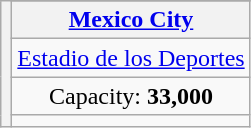<table class="wikitable" style="text-align:center">
<tr>
<th rowspan="8"></th>
</tr>
<tr>
<th><a href='#'>Mexico City</a></th>
</tr>
<tr>
<td><a href='#'>Estadio de los Deportes</a></td>
</tr>
<tr>
<td>Capacity: <strong>33,000</strong></td>
</tr>
<tr>
<td></td>
</tr>
</table>
